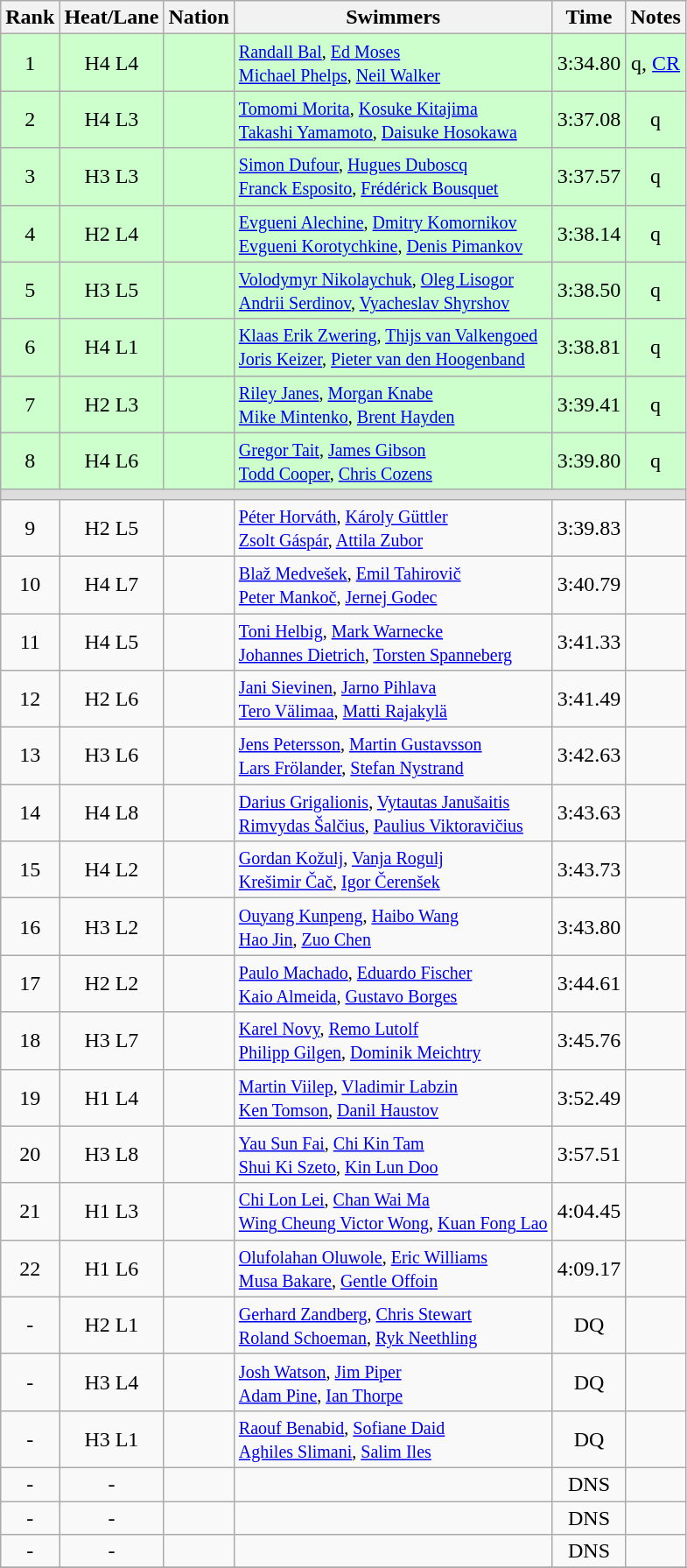<table class="wikitable sortable" style="text-align:center">
<tr>
<th>Rank</th>
<th>Heat/Lane</th>
<th>Nation</th>
<th>Swimmers</th>
<th>Time</th>
<th>Notes</th>
</tr>
<tr bgcolor=ccffcc>
<td>1</td>
<td>H4 L4</td>
<td align=left></td>
<td align=left><small> <a href='#'>Randall Bal</a>, <a href='#'>Ed Moses</a> <br> <a href='#'>Michael Phelps</a>, <a href='#'>Neil Walker</a> </small></td>
<td>3:34.80</td>
<td>q, <a href='#'>CR</a></td>
</tr>
<tr bgcolor=ccffcc>
<td>2</td>
<td>H4 L3</td>
<td align=left></td>
<td align=left><small> <a href='#'>Tomomi Morita</a>, <a href='#'>Kosuke Kitajima</a> <br> <a href='#'>Takashi Yamamoto</a>, <a href='#'>Daisuke Hosokawa</a> </small></td>
<td>3:37.08</td>
<td>q</td>
</tr>
<tr bgcolor=ccffcc>
<td>3</td>
<td>H3 L3</td>
<td align=left></td>
<td align=left><small> <a href='#'>Simon Dufour</a>, <a href='#'>Hugues Duboscq</a> <br> <a href='#'>Franck Esposito</a>, <a href='#'>Frédérick Bousquet</a> </small></td>
<td>3:37.57</td>
<td>q</td>
</tr>
<tr bgcolor=ccffcc>
<td>4</td>
<td>H2 L4</td>
<td align=left></td>
<td align=left><small> <a href='#'>Evgueni Alechine</a>, <a href='#'>Dmitry Komornikov</a> <br> <a href='#'>Evgueni Korotychkine</a>, <a href='#'>Denis Pimankov</a> </small></td>
<td>3:38.14</td>
<td>q</td>
</tr>
<tr bgcolor=ccffcc>
<td>5</td>
<td>H3 L5</td>
<td align=left></td>
<td align=left><small> <a href='#'>Volodymyr Nikolaychuk</a>, <a href='#'>Oleg Lisogor</a> <br> <a href='#'>Andrii Serdinov</a>, <a href='#'>Vyacheslav Shyrshov</a> </small></td>
<td>3:38.50</td>
<td>q</td>
</tr>
<tr bgcolor=ccffcc>
<td>6</td>
<td>H4 L1</td>
<td align=left></td>
<td align=left><small> <a href='#'>Klaas Erik Zwering</a>, <a href='#'>Thijs van Valkengoed</a> <br> <a href='#'>Joris Keizer</a>, <a href='#'>Pieter van den Hoogenband</a> </small></td>
<td>3:38.81</td>
<td>q</td>
</tr>
<tr bgcolor=ccffcc>
<td>7</td>
<td>H2 L3</td>
<td align=left></td>
<td align=left><small> <a href='#'>Riley Janes</a>, <a href='#'>Morgan Knabe</a> <br> <a href='#'>Mike Mintenko</a>, <a href='#'>Brent Hayden</a> </small></td>
<td>3:39.41</td>
<td>q</td>
</tr>
<tr bgcolor=ccffcc>
<td>8</td>
<td>H4 L6</td>
<td align=left></td>
<td align=left><small> <a href='#'>Gregor Tait</a>, <a href='#'>James Gibson</a> <br> <a href='#'>Todd Cooper</a>, <a href='#'>Chris Cozens</a> </small></td>
<td>3:39.80</td>
<td>q</td>
</tr>
<tr bgcolor=#DDDDDD>
<td colspan=6></td>
</tr>
<tr>
<td>9</td>
<td>H2 L5</td>
<td align=left></td>
<td align=left><small> <a href='#'>Péter Horváth</a>, <a href='#'>Károly Güttler</a> <br> <a href='#'>Zsolt Gáspár</a>, <a href='#'>Attila Zubor</a> </small></td>
<td>3:39.83</td>
<td></td>
</tr>
<tr>
<td>10</td>
<td>H4 L7</td>
<td align=left></td>
<td align=left><small> <a href='#'>Blaž Medvešek</a>, <a href='#'>Emil Tahirovič</a> <br> <a href='#'>Peter Mankoč</a>, <a href='#'>Jernej Godec</a> </small></td>
<td>3:40.79</td>
<td></td>
</tr>
<tr>
<td>11</td>
<td>H4 L5</td>
<td align=left></td>
<td align=left><small> <a href='#'>Toni Helbig</a>, <a href='#'>Mark Warnecke</a> <br> <a href='#'>Johannes Dietrich</a>, <a href='#'>Torsten Spanneberg</a> </small></td>
<td>3:41.33</td>
<td></td>
</tr>
<tr>
<td>12</td>
<td>H2 L6</td>
<td align=left></td>
<td align=left><small> <a href='#'>Jani Sievinen</a>, <a href='#'>Jarno Pihlava</a> <br> <a href='#'>Tero Välimaa</a>, <a href='#'>Matti Rajakylä</a> </small></td>
<td>3:41.49</td>
<td></td>
</tr>
<tr>
<td>13</td>
<td>H3 L6</td>
<td align=left></td>
<td align=left><small> <a href='#'>Jens Petersson</a>, <a href='#'>Martin Gustavsson</a> <br> <a href='#'>Lars Frölander</a>, <a href='#'>Stefan Nystrand</a> </small></td>
<td>3:42.63</td>
<td></td>
</tr>
<tr>
<td>14</td>
<td>H4 L8</td>
<td align=left></td>
<td align=left><small> <a href='#'>Darius Grigalionis</a>, <a href='#'>Vytautas Janušaitis</a> <br> <a href='#'>Rimvydas Šalčius</a>, <a href='#'>Paulius Viktoravičius</a> </small></td>
<td>3:43.63</td>
<td></td>
</tr>
<tr>
<td>15</td>
<td>H4 L2</td>
<td align=left></td>
<td align=left><small> <a href='#'>Gordan Kožulj</a>, <a href='#'>Vanja Rogulj</a> <br> <a href='#'>Krešimir Čač</a>, <a href='#'>Igor Čerenšek</a> </small></td>
<td>3:43.73</td>
<td></td>
</tr>
<tr>
<td>16</td>
<td>H3 L2</td>
<td align=left></td>
<td align=left><small> <a href='#'>Ouyang Kunpeng</a>, <a href='#'>Haibo Wang</a> <br> <a href='#'>Hao Jin</a>, <a href='#'>Zuo Chen</a> </small></td>
<td>3:43.80</td>
<td></td>
</tr>
<tr>
<td>17</td>
<td>H2 L2</td>
<td align=left></td>
<td align=left><small> <a href='#'>Paulo Machado</a>, <a href='#'>Eduardo Fischer</a> <br> <a href='#'>Kaio Almeida</a>, <a href='#'>Gustavo Borges</a> </small></td>
<td>3:44.61</td>
<td></td>
</tr>
<tr>
<td>18</td>
<td>H3 L7</td>
<td align=left></td>
<td align=left><small> <a href='#'>Karel Novy</a>, <a href='#'>Remo Lutolf</a> <br> <a href='#'>Philipp Gilgen</a>, <a href='#'>Dominik Meichtry</a> </small></td>
<td>3:45.76</td>
<td></td>
</tr>
<tr>
<td>19</td>
<td>H1 L4</td>
<td align=left></td>
<td align=left><small> <a href='#'>Martin Viilep</a>, <a href='#'>Vladimir Labzin</a> <br> <a href='#'>Ken Tomson</a>, <a href='#'>Danil Haustov</a> </small></td>
<td>3:52.49</td>
<td></td>
</tr>
<tr>
<td>20</td>
<td>H3 L8</td>
<td align=left></td>
<td align=left><small> <a href='#'>Yau Sun Fai</a>, <a href='#'>Chi Kin Tam</a> <br> <a href='#'>Shui Ki Szeto</a>, <a href='#'>Kin Lun Doo</a> </small></td>
<td>3:57.51</td>
<td></td>
</tr>
<tr>
<td>21</td>
<td>H1 L3</td>
<td align=left></td>
<td align=left><small> <a href='#'>Chi Lon Lei</a>, <a href='#'>Chan Wai Ma</a> <br> <a href='#'>Wing Cheung Victor Wong</a>, <a href='#'>Kuan Fong Lao</a> </small></td>
<td>4:04.45</td>
<td></td>
</tr>
<tr>
<td>22</td>
<td>H1 L6</td>
<td align=left></td>
<td align=left><small> <a href='#'>Olufolahan Oluwole</a>, <a href='#'>Eric Williams</a> <br> <a href='#'>Musa Bakare</a>, <a href='#'>Gentle Offoin</a> </small></td>
<td>4:09.17</td>
<td></td>
</tr>
<tr>
<td>-</td>
<td>H2 L1</td>
<td align=left></td>
<td align=left><small> <a href='#'>Gerhard Zandberg</a>, <a href='#'>Chris Stewart</a> <br> <a href='#'>Roland Schoeman</a>, <a href='#'>Ryk Neethling</a> </small></td>
<td>DQ</td>
<td></td>
</tr>
<tr>
<td>-</td>
<td>H3 L4</td>
<td align=left></td>
<td align=left><small> <a href='#'>Josh Watson</a>, <a href='#'>Jim Piper</a> <br> <a href='#'>Adam Pine</a>, <a href='#'>Ian Thorpe</a> </small></td>
<td>DQ</td>
<td></td>
</tr>
<tr>
<td>-</td>
<td>H3 L1</td>
<td align=left></td>
<td align=left><small> <a href='#'>Raouf Benabid</a>, <a href='#'>Sofiane Daid</a> <br> <a href='#'>Aghiles Slimani</a>, <a href='#'>Salim Iles</a> </small></td>
<td>DQ</td>
<td></td>
</tr>
<tr>
<td>-</td>
<td>-</td>
<td align=left></td>
<td align=left></td>
<td>DNS</td>
<td></td>
</tr>
<tr>
<td>-</td>
<td>-</td>
<td align=left></td>
<td align=left></td>
<td>DNS</td>
<td></td>
</tr>
<tr>
<td>-</td>
<td>-</td>
<td align=left></td>
<td align=left></td>
<td>DNS</td>
<td></td>
</tr>
<tr>
</tr>
</table>
